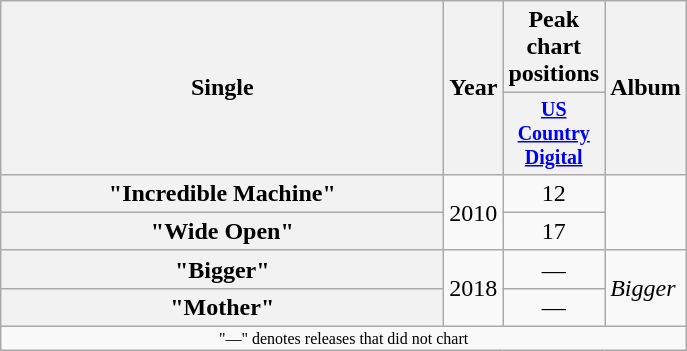<table class="wikitable plainrowheaders" style="text-align:center;">
<tr>
<th rowspan="2" style="width:18em;">Single</th>
<th rowspan="2">Year</th>
<th>Peak chart positions</th>
<th rowspan="2">Album</th>
</tr>
<tr style=font-size:smaller;>
<th style="width:4em;"><a href='#'>US Country Digital</a><br></th>
</tr>
<tr>
<th scope="row">"Incredible Machine"</th>
<td rowspan="2">2010</td>
<td>12</td>
<td style="text-align:left;" rowspan="2"></td>
</tr>
<tr>
<th scope="row">"Wide Open"</th>
<td>17</td>
</tr>
<tr>
<th scope="row">"Bigger"</th>
<td rowspan="2">2018</td>
<td>—</td>
<td style="text-align:left;" rowspan="2"><em>Bigger</em></td>
</tr>
<tr>
<th scope="row">"Mother"</th>
<td>—</td>
</tr>
<tr>
<td colspan="10" style="font-size:8pt">"—" denotes releases that did not chart</td>
</tr>
</table>
